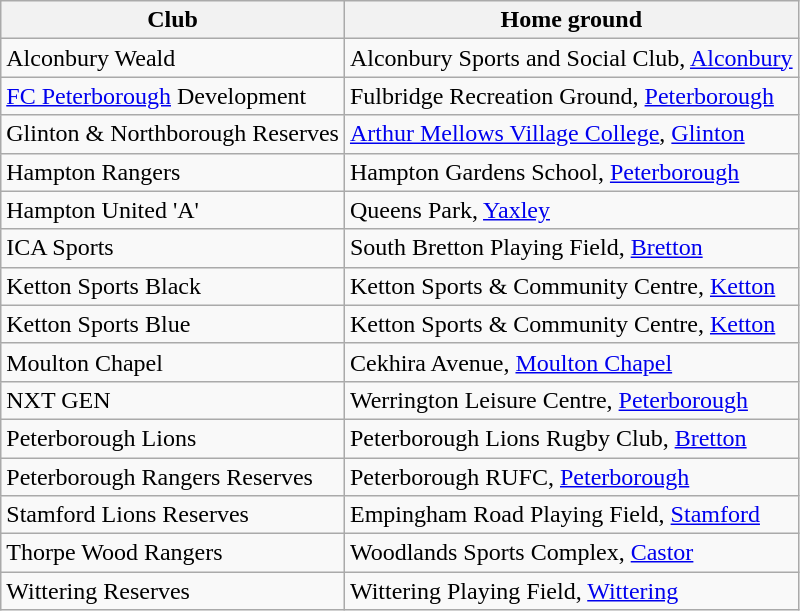<table class="wikitable" border="1">
<tr>
<th>Club</th>
<th>Home ground</th>
</tr>
<tr>
<td>Alconbury Weald</td>
<td>Alconbury Sports and Social Club, <a href='#'>Alconbury</a></td>
</tr>
<tr>
<td><a href='#'>FC Peterborough</a> Development</td>
<td>Fulbridge Recreation Ground, <a href='#'>Peterborough</a></td>
</tr>
<tr>
<td>Glinton & Northborough Reserves</td>
<td><a href='#'>Arthur Mellows Village College</a>, <a href='#'>Glinton</a></td>
</tr>
<tr>
<td>Hampton Rangers</td>
<td>Hampton Gardens School, <a href='#'>Peterborough</a></td>
</tr>
<tr>
<td>Hampton United 'A'</td>
<td>Queens Park, <a href='#'>Yaxley</a></td>
</tr>
<tr>
<td>ICA Sports</td>
<td>South Bretton Playing Field, <a href='#'>Bretton</a></td>
</tr>
<tr>
<td>Ketton Sports Black</td>
<td>Ketton Sports & Community Centre, <a href='#'>Ketton</a></td>
</tr>
<tr>
<td>Ketton Sports Blue</td>
<td>Ketton Sports & Community Centre, <a href='#'>Ketton</a></td>
</tr>
<tr>
<td>Moulton Chapel</td>
<td>Cekhira Avenue, <a href='#'>Moulton Chapel</a></td>
</tr>
<tr>
<td>NXT GEN</td>
<td>Werrington Leisure Centre, <a href='#'>Peterborough</a></td>
</tr>
<tr>
<td>Peterborough Lions</td>
<td>Peterborough Lions Rugby Club, <a href='#'>Bretton</a></td>
</tr>
<tr>
<td>Peterborough Rangers Reserves</td>
<td>Peterborough RUFC, <a href='#'>Peterborough</a></td>
</tr>
<tr>
<td>Stamford Lions Reserves</td>
<td>Empingham Road Playing Field, <a href='#'>Stamford</a></td>
</tr>
<tr>
<td>Thorpe Wood Rangers</td>
<td>Woodlands Sports Complex, <a href='#'>Castor</a></td>
</tr>
<tr>
<td>Wittering Reserves</td>
<td>Wittering Playing Field, <a href='#'>Wittering</a></td>
</tr>
</table>
